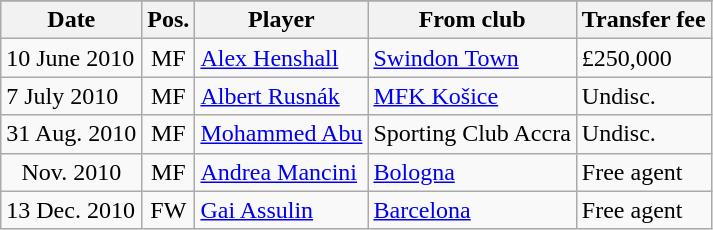<table class="wikitable">
<tr>
</tr>
<tr>
<th>Date</th>
<th>Pos.</th>
<th>Player</th>
<th>From club</th>
<th>Transfer fee</th>
</tr>
<tr>
<td>10 June 2010</td>
<td align="center">MF</td>
<td> <a href='#'>Alex Henshall</a></td>
<td> <a href='#'>Swindon Town</a></td>
<td>£250,000</td>
</tr>
<tr>
<td>7 July 2010</td>
<td align="center">MF</td>
<td> <a href='#'>Albert Rusnák</a></td>
<td> <a href='#'>MFK Košice</a></td>
<td>Undisc.</td>
</tr>
<tr>
<td>31 Aug. 2010</td>
<td align="center">MF</td>
<td> <a href='#'>Mohammed Abu</a></td>
<td> Sporting Club Accra</td>
<td>Undisc.</td>
</tr>
<tr>
<td align="center">Nov. 2010</td>
<td align="center">MF</td>
<td> <a href='#'>Andrea Mancini</a></td>
<td> <a href='#'>Bologna</a></td>
<td>Free agent</td>
</tr>
<tr>
<td>13 Dec. 2010</td>
<td align="center">FW</td>
<td> <a href='#'>Gai Assulin</a></td>
<td> <a href='#'>Barcelona</a></td>
<td>Free agent</td>
</tr>
</table>
